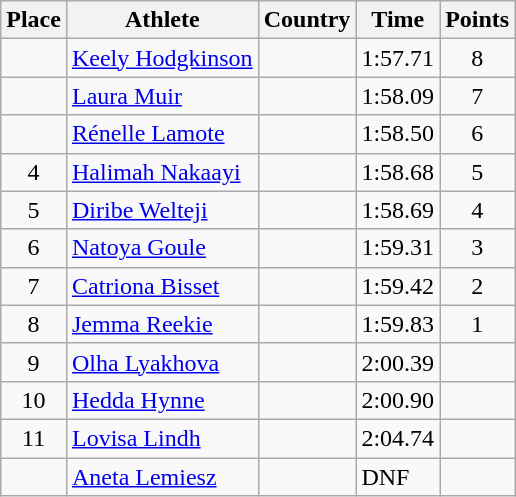<table class="wikitable">
<tr>
<th>Place</th>
<th>Athlete</th>
<th>Country</th>
<th>Time</th>
<th>Points</th>
</tr>
<tr>
<td align=center></td>
<td><a href='#'>Keely Hodgkinson</a></td>
<td></td>
<td>1:57.71</td>
<td align=center>8</td>
</tr>
<tr>
<td align=center></td>
<td><a href='#'>Laura Muir</a></td>
<td></td>
<td>1:58.09</td>
<td align=center>7</td>
</tr>
<tr>
<td align=center></td>
<td><a href='#'>Rénelle Lamote</a></td>
<td></td>
<td>1:58.50</td>
<td align=center>6</td>
</tr>
<tr>
<td align=center>4</td>
<td><a href='#'>Halimah Nakaayi</a></td>
<td></td>
<td>1:58.68</td>
<td align=center>5</td>
</tr>
<tr>
<td align=center>5</td>
<td><a href='#'>Diribe Welteji</a></td>
<td></td>
<td>1:58.69</td>
<td align=center>4</td>
</tr>
<tr>
<td align=center>6</td>
<td><a href='#'>Natoya Goule</a></td>
<td></td>
<td>1:59.31</td>
<td align=center>3</td>
</tr>
<tr>
<td align=center>7</td>
<td><a href='#'>Catriona Bisset</a></td>
<td></td>
<td>1:59.42</td>
<td align=center>2</td>
</tr>
<tr>
<td align=center>8</td>
<td><a href='#'>Jemma Reekie</a></td>
<td></td>
<td>1:59.83</td>
<td align=center>1</td>
</tr>
<tr>
<td align=center>9</td>
<td><a href='#'>Olha Lyakhova</a></td>
<td></td>
<td>2:00.39</td>
<td align=center></td>
</tr>
<tr>
<td align=center>10</td>
<td><a href='#'>Hedda Hynne</a></td>
<td></td>
<td>2:00.90</td>
<td align=center></td>
</tr>
<tr>
<td align=center>11</td>
<td><a href='#'>Lovisa Lindh</a></td>
<td></td>
<td>2:04.74</td>
<td align=center></td>
</tr>
<tr>
<td align=center></td>
<td><a href='#'>Aneta Lemiesz</a></td>
<td></td>
<td>DNF</td>
<td align=center></td>
</tr>
</table>
